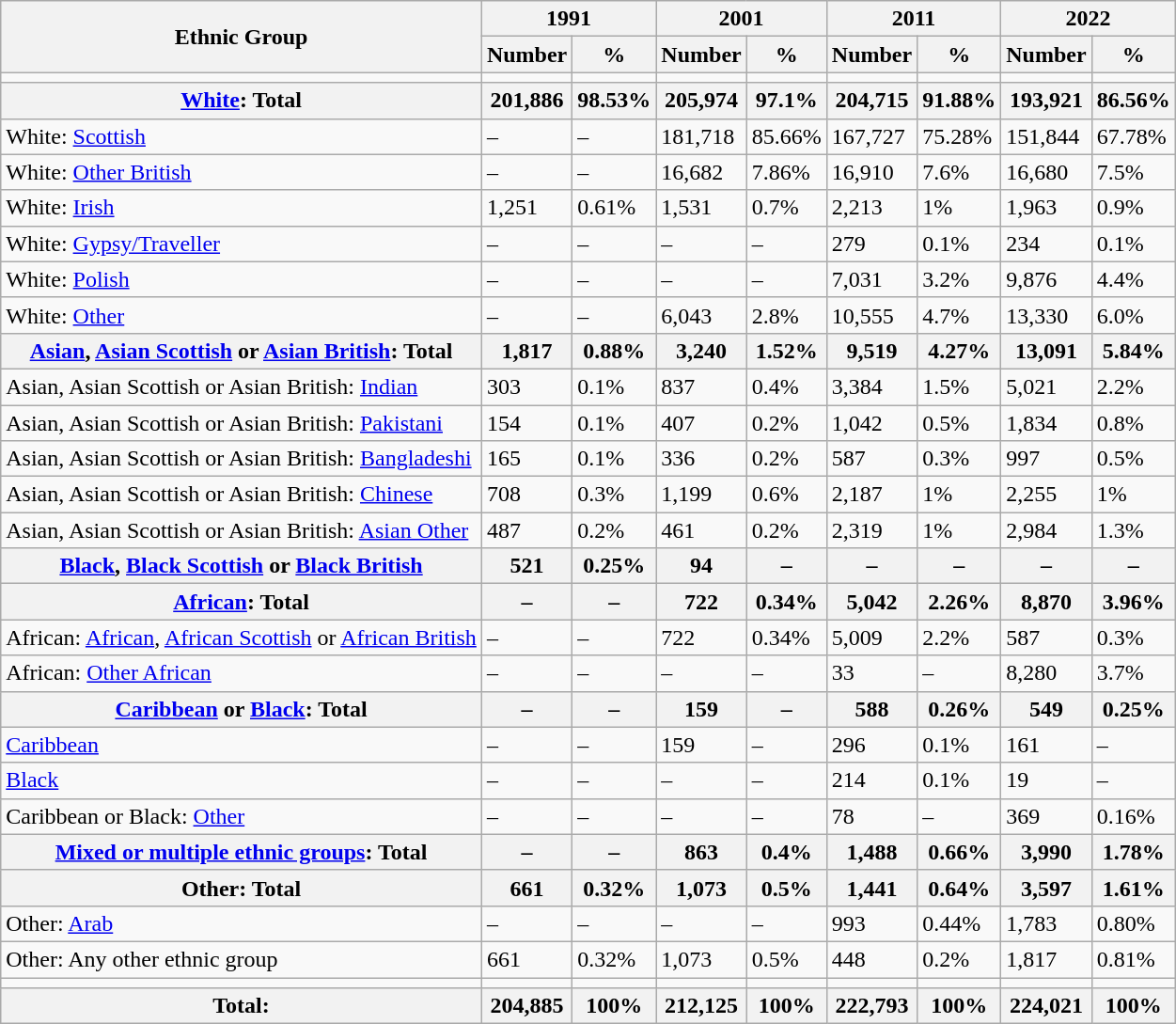<table class="wikitable sortable">
<tr>
<th rowspan="2">Ethnic Group</th>
<th colspan="2">1991</th>
<th colspan="2">2001</th>
<th colspan="2">2011</th>
<th colspan="2">2022</th>
</tr>
<tr>
<th>Number</th>
<th>%</th>
<th>Number</th>
<th>%</th>
<th>Number</th>
<th>%</th>
<th>Number</th>
<th>%</th>
</tr>
<tr>
<td></td>
<td></td>
<td></td>
<td></td>
<td></td>
<td></td>
<td></td>
<td></td>
<td></td>
</tr>
<tr>
<th><a href='#'>White</a>: Total</th>
<th>201,886</th>
<th>98.53%</th>
<th>205,974</th>
<th>97.1%</th>
<th>204,715</th>
<th>91.88%</th>
<th>193,921</th>
<th>86.56%</th>
</tr>
<tr>
<td>White: <a href='#'>Scottish</a></td>
<td>–</td>
<td>–</td>
<td>181,718</td>
<td>85.66%</td>
<td>167,727</td>
<td>75.28%</td>
<td>151,844</td>
<td>67.78%</td>
</tr>
<tr>
<td>White: <a href='#'>Other British</a></td>
<td>–</td>
<td>–</td>
<td>16,682</td>
<td>7.86%</td>
<td>16,910</td>
<td>7.6%</td>
<td>16,680</td>
<td>7.5%</td>
</tr>
<tr>
<td>White: <a href='#'>Irish</a></td>
<td>1,251</td>
<td>0.61%</td>
<td>1,531</td>
<td>0.7%</td>
<td>2,213</td>
<td>1%</td>
<td>1,963</td>
<td>0.9%</td>
</tr>
<tr>
<td>White: <a href='#'>Gypsy/Traveller</a></td>
<td>–</td>
<td>–</td>
<td>–</td>
<td>–</td>
<td>279</td>
<td>0.1%</td>
<td>234</td>
<td>0.1%</td>
</tr>
<tr>
<td>White: <a href='#'>Polish</a></td>
<td>–</td>
<td>–</td>
<td>–</td>
<td>–</td>
<td>7,031</td>
<td>3.2%</td>
<td>9,876</td>
<td>4.4%</td>
</tr>
<tr>
<td>White: <a href='#'>Other</a></td>
<td>–</td>
<td>–</td>
<td>6,043</td>
<td>2.8%</td>
<td>10,555</td>
<td>4.7%</td>
<td>13,330</td>
<td>6.0%</td>
</tr>
<tr>
<th><a href='#'>Asian</a>, <a href='#'>Asian Scottish</a> or <a href='#'>Asian British</a>: Total</th>
<th>1,817</th>
<th>0.88%</th>
<th>3,240</th>
<th>1.52%</th>
<th>9,519</th>
<th>4.27%</th>
<th>13,091</th>
<th>5.84%</th>
</tr>
<tr>
<td>Asian, Asian Scottish or Asian British: <a href='#'>Indian</a></td>
<td>303</td>
<td>0.1%</td>
<td>837</td>
<td>0.4%</td>
<td>3,384</td>
<td>1.5%</td>
<td>5,021</td>
<td>2.2%</td>
</tr>
<tr>
<td>Asian, Asian Scottish or Asian British: <a href='#'>Pakistani</a></td>
<td>154</td>
<td>0.1%</td>
<td>407</td>
<td>0.2%</td>
<td>1,042</td>
<td>0.5%</td>
<td>1,834</td>
<td>0.8%</td>
</tr>
<tr>
<td>Asian, Asian Scottish or Asian British: <a href='#'>Bangladeshi</a></td>
<td>165</td>
<td>0.1%</td>
<td>336</td>
<td>0.2%</td>
<td>587</td>
<td>0.3%</td>
<td>997</td>
<td>0.5%</td>
</tr>
<tr>
<td>Asian, Asian Scottish or Asian British: <a href='#'>Chinese</a></td>
<td>708</td>
<td>0.3%</td>
<td>1,199</td>
<td>0.6%</td>
<td>2,187</td>
<td>1%</td>
<td>2,255</td>
<td>1%</td>
</tr>
<tr>
<td>Asian, Asian Scottish or Asian British: <a href='#'>Asian Other</a></td>
<td>487</td>
<td>0.2%</td>
<td>461</td>
<td>0.2%</td>
<td>2,319</td>
<td>1%</td>
<td>2,984</td>
<td>1.3%</td>
</tr>
<tr>
<th><a href='#'>Black</a>, <a href='#'>Black Scottish</a> or <a href='#'>Black British</a></th>
<th>521</th>
<th>0.25%</th>
<th>94</th>
<th>–</th>
<th>–</th>
<th>–</th>
<th>–</th>
<th>–</th>
</tr>
<tr>
<th><a href='#'>African</a>: Total</th>
<th>–</th>
<th>–</th>
<th>722</th>
<th>0.34%</th>
<th>5,042</th>
<th>2.26%</th>
<th>8,870</th>
<th>3.96%</th>
</tr>
<tr>
<td>African: <a href='#'>African</a>, <a href='#'>African Scottish</a> or <a href='#'>African British</a></td>
<td>–</td>
<td>–</td>
<td>722</td>
<td>0.34%</td>
<td>5,009</td>
<td>2.2%</td>
<td>587</td>
<td>0.3%</td>
</tr>
<tr>
<td>African: <a href='#'>Other African</a></td>
<td>–</td>
<td>–</td>
<td>–</td>
<td>–</td>
<td>33</td>
<td>–</td>
<td>8,280</td>
<td>3.7%</td>
</tr>
<tr>
<th><a href='#'>Caribbean</a> or <a href='#'>Black</a>: Total</th>
<th>–</th>
<th>–</th>
<th>159</th>
<th>–</th>
<th>588</th>
<th>0.26%</th>
<th>549</th>
<th>0.25%</th>
</tr>
<tr>
<td><a href='#'>Caribbean</a></td>
<td>–</td>
<td>–</td>
<td>159</td>
<td>–</td>
<td>296</td>
<td>0.1%</td>
<td>161</td>
<td>–</td>
</tr>
<tr>
<td><a href='#'>Black</a></td>
<td>–</td>
<td>–</td>
<td>–</td>
<td>–</td>
<td>214</td>
<td>0.1%</td>
<td>19</td>
<td>–</td>
</tr>
<tr>
<td>Caribbean or Black: <a href='#'>Other</a></td>
<td>–</td>
<td>–</td>
<td>–</td>
<td>–</td>
<td>78</td>
<td>–</td>
<td>369</td>
<td>0.16%</td>
</tr>
<tr>
<th><a href='#'>Mixed or multiple ethnic groups</a>: Total</th>
<th>–</th>
<th>–</th>
<th>863</th>
<th>0.4%</th>
<th>1,488</th>
<th>0.66%</th>
<th>3,990</th>
<th>1.78%</th>
</tr>
<tr>
<th>Other: Total</th>
<th>661</th>
<th>0.32%</th>
<th>1,073</th>
<th>0.5%</th>
<th>1,441</th>
<th>0.64%</th>
<th>3,597</th>
<th>1.61%</th>
</tr>
<tr>
<td>Other: <a href='#'>Arab</a></td>
<td>–</td>
<td>–</td>
<td>–</td>
<td>–</td>
<td>993</td>
<td>0.44%</td>
<td>1,783</td>
<td>0.80%</td>
</tr>
<tr>
<td>Other: Any other ethnic group</td>
<td>661</td>
<td>0.32%</td>
<td>1,073</td>
<td>0.5%</td>
<td>448</td>
<td>0.2%</td>
<td>1,817</td>
<td>0.81%</td>
</tr>
<tr>
<td></td>
<td></td>
<td></td>
<td></td>
<td></td>
<td></td>
<td></td>
<td></td>
<td></td>
</tr>
<tr>
<th>Total:</th>
<th>204,885</th>
<th>100%</th>
<th>212,125</th>
<th>100%</th>
<th>222,793</th>
<th>100%</th>
<th>224,021</th>
<th>100%</th>
</tr>
</table>
